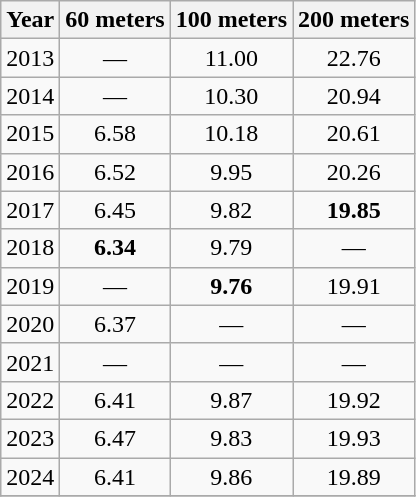<table class="wikitable sortable" style=text-align:center>
<tr>
<th>Year</th>
<th>60 meters</th>
<th>100 meters</th>
<th>200 meters</th>
</tr>
<tr>
<td>2013</td>
<td data-sort-value=999>—</td>
<td>11.00</td>
<td>22.76</td>
</tr>
<tr>
<td>2014</td>
<td data-sort-value=999>—</td>
<td>10.30</td>
<td>20.94</td>
</tr>
<tr>
<td>2015</td>
<td>6.58</td>
<td>10.18</td>
<td>20.61</td>
</tr>
<tr>
<td>2016</td>
<td>6.52</td>
<td>9.95</td>
<td>20.26</td>
</tr>
<tr>
<td>2017</td>
<td>6.45</td>
<td>9.82</td>
<td><strong>19.85</strong></td>
</tr>
<tr>
<td>2018</td>
<td><strong>6.34</strong></td>
<td>9.79</td>
<td data-sort-value=999>—</td>
</tr>
<tr>
<td>2019</td>
<td data-sort-value=999>—</td>
<td><strong>9.76</strong></td>
<td>19.91</td>
</tr>
<tr>
<td>2020</td>
<td>6.37</td>
<td data-sort-value=999>—</td>
<td data-sort-value=999>—</td>
</tr>
<tr>
<td>2021</td>
<td data-sort-value=999>—</td>
<td data-sort-value=999>—</td>
<td data-sort-value=999>—</td>
</tr>
<tr>
<td>2022</td>
<td>6.41</td>
<td>9.87</td>
<td>19.92</td>
</tr>
<tr>
<td>2023</td>
<td>6.47</td>
<td>9.83</td>
<td>19.93</td>
</tr>
<tr>
<td>2024</td>
<td>6.41</td>
<td>9.86</td>
<td>19.89</td>
</tr>
<tr>
</tr>
</table>
